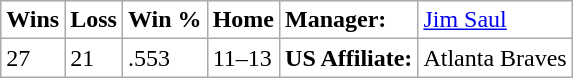<table class="wikitable">
<tr bgcolor="#FFFFFF">
<td><strong>Wins</strong></td>
<td><strong>Loss</strong></td>
<td><strong>Win %</strong></td>
<td><strong>Home</strong></td>
<td><strong>Manager:</strong></td>
<td><a href='#'>Jim Saul</a></td>
</tr>
<tr bgcolor="#FFFFFF">
<td>27</td>
<td>21</td>
<td>.553</td>
<td>11–13</td>
<td><strong>US Affiliate:</strong></td>
<td>Atlanta Braves</td>
</tr>
</table>
